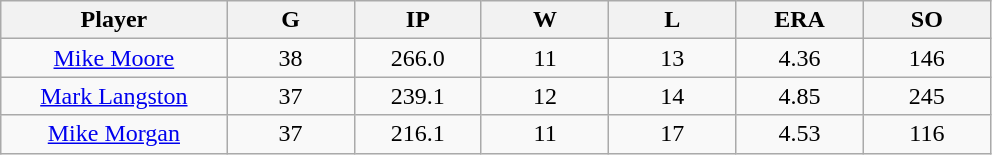<table class="wikitable sortable">
<tr>
<th bgcolor="#DDDDFF" width="16%">Player</th>
<th bgcolor="#DDDDFF" width="9%">G</th>
<th bgcolor="#DDDDFF" width="9%">IP</th>
<th bgcolor="#DDDDFF" width="9%">W</th>
<th bgcolor="#DDDDFF" width="9%">L</th>
<th bgcolor="#DDDDFF" width="9%">ERA</th>
<th bgcolor="#DDDDFF" width="9%">SO</th>
</tr>
<tr align="center">
<td><a href='#'>Mike Moore</a></td>
<td>38</td>
<td>266.0</td>
<td>11</td>
<td>13</td>
<td>4.36</td>
<td>146</td>
</tr>
<tr align="center">
<td><a href='#'>Mark Langston</a></td>
<td>37</td>
<td>239.1</td>
<td>12</td>
<td>14</td>
<td>4.85</td>
<td>245</td>
</tr>
<tr align=center>
<td><a href='#'>Mike Morgan</a></td>
<td>37</td>
<td>216.1</td>
<td>11</td>
<td>17</td>
<td>4.53</td>
<td>116</td>
</tr>
</table>
